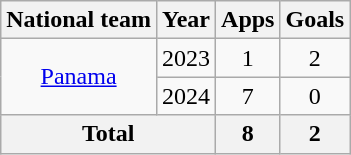<table class=wikitable style=text-align:center>
<tr>
<th>National team</th>
<th>Year</th>
<th>Apps</th>
<th>Goals</th>
</tr>
<tr>
<td rowspan="2"><a href='#'>Panama</a></td>
<td>2023</td>
<td>1</td>
<td>2</td>
</tr>
<tr>
<td>2024</td>
<td>7</td>
<td>0</td>
</tr>
<tr>
<th colspan="2">Total</th>
<th>8</th>
<th>2</th>
</tr>
</table>
